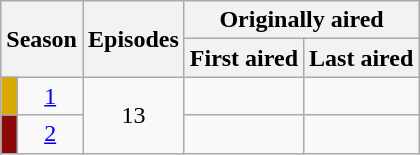<table class="wikitable" style="text-align: center;">
<tr>
<th rowspan="2" colspan="2">Season</th>
<th rowspan="2">Episodes</th>
<th colspan="2">Originally aired</th>
</tr>
<tr>
<th>First aired</th>
<th>Last aired</th>
</tr>
<tr>
<td style="background:#DBA901; width:4px;"></td>
<td><a href='#'>1</a></td>
<td rowspan="2">13</td>
<td></td>
<td></td>
</tr>
<tr>
<td style="background:#8A0808; width:4px;"></td>
<td><a href='#'>2</a></td>
<td></td>
<td></td>
</tr>
</table>
